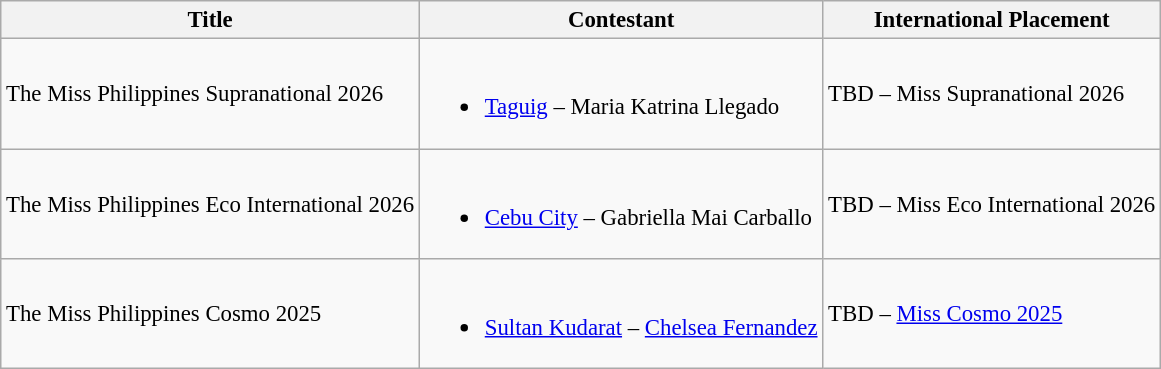<table class="wikitable sortable" style="font-size: 95%;">
<tr>
<th>Title</th>
<th>Contestant</th>
<th>International Placement</th>
</tr>
<tr>
<td>The Miss Philippines Supranational 2026</td>
<td><br><ul><li><a href='#'>Taguig</a> – Maria Katrina Llegado</li></ul></td>
<td>TBD – Miss Supranational 2026</td>
</tr>
<tr>
<td>The Miss Philippines Eco International 2026</td>
<td><br><ul><li><a href='#'>Cebu City</a> – Gabriella Mai Carballo</li></ul></td>
<td>TBD – Miss Eco International 2026</td>
</tr>
<tr>
<td>The Miss Philippines Cosmo 2025</td>
<td><br><ul><li><a href='#'>Sultan Kudarat</a> – <a href='#'>Chelsea Fernandez</a></li></ul></td>
<td>TBD – <a href='#'>Miss Cosmo 2025</a></td>
</tr>
</table>
